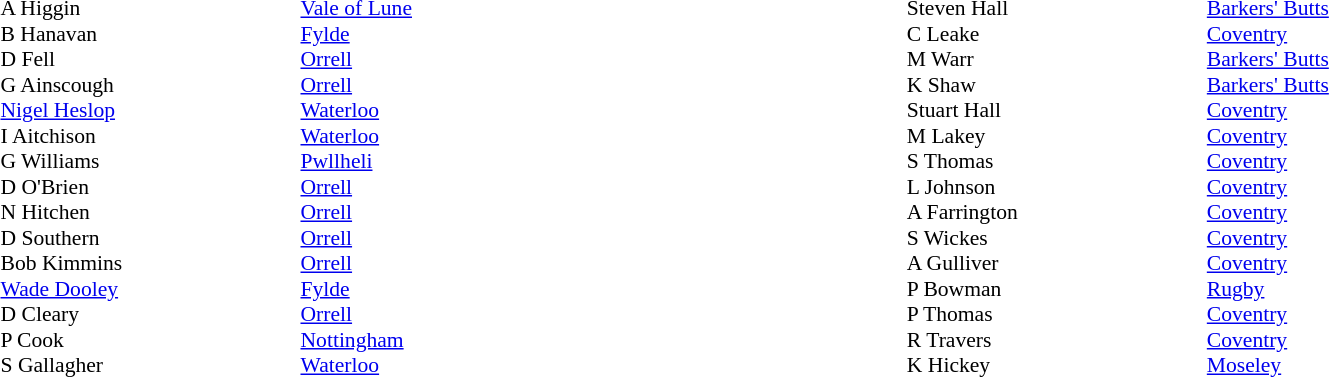<table width="80%">
<tr>
<td valign="top" width="50%"><br><table style="font-size: 90%" cellspacing="0" cellpadding="0">
<tr>
<th width="20"></th>
<th width="200"></th>
</tr>
<tr>
<td></td>
<td>A Higgin</td>
<td><a href='#'>Vale of Lune</a></td>
</tr>
<tr>
<td></td>
<td>B Hanavan</td>
<td><a href='#'>Fylde</a></td>
</tr>
<tr>
<td></td>
<td>D Fell</td>
<td><a href='#'>Orrell</a></td>
</tr>
<tr>
<td></td>
<td>G Ainscough</td>
<td><a href='#'>Orrell</a></td>
</tr>
<tr>
<td></td>
<td><a href='#'>Nigel Heslop</a></td>
<td><a href='#'>Waterloo</a></td>
</tr>
<tr>
<td></td>
<td>I Aitchison</td>
<td><a href='#'>Waterloo</a></td>
</tr>
<tr>
<td></td>
<td>G Williams</td>
<td><a href='#'>Pwllheli</a></td>
</tr>
<tr>
<td></td>
<td>D O'Brien</td>
<td><a href='#'>Orrell</a></td>
</tr>
<tr>
<td></td>
<td>N Hitchen</td>
<td><a href='#'>Orrell</a></td>
</tr>
<tr>
<td></td>
<td>D Southern</td>
<td><a href='#'>Orrell</a></td>
</tr>
<tr>
<td></td>
<td>Bob Kimmins</td>
<td><a href='#'>Orrell</a></td>
</tr>
<tr>
<td></td>
<td><a href='#'>Wade Dooley</a></td>
<td><a href='#'>Fylde</a></td>
</tr>
<tr>
<td></td>
<td>D Cleary</td>
<td><a href='#'>Orrell</a></td>
</tr>
<tr>
<td></td>
<td>P Cook</td>
<td><a href='#'>Nottingham</a></td>
</tr>
<tr>
<td></td>
<td>S Gallagher</td>
<td><a href='#'>Waterloo</a></td>
</tr>
<tr>
</tr>
</table>
</td>
<td valign="top" width="50%"><br><table style="font-size: 90%" cellspacing="0" cellpadding="0" align="center">
<tr>
<th width="20"></th>
<th width="200"></th>
</tr>
<tr>
<td></td>
<td>Steven Hall</td>
<td><a href='#'>Barkers' Butts</a></td>
</tr>
<tr>
<td></td>
<td>C Leake</td>
<td><a href='#'>Coventry</a></td>
</tr>
<tr>
<td></td>
<td>M Warr</td>
<td><a href='#'>Barkers' Butts</a></td>
</tr>
<tr>
<td></td>
<td>K Shaw</td>
<td><a href='#'>Barkers' Butts</a></td>
</tr>
<tr>
<td></td>
<td>Stuart Hall</td>
<td><a href='#'>Coventry</a></td>
</tr>
<tr>
<td></td>
<td>M Lakey</td>
<td><a href='#'>Coventry</a></td>
</tr>
<tr>
<td></td>
<td>S Thomas</td>
<td><a href='#'>Coventry</a></td>
</tr>
<tr>
<td></td>
<td>L Johnson</td>
<td><a href='#'>Coventry</a></td>
</tr>
<tr>
<td></td>
<td>A Farrington</td>
<td><a href='#'>Coventry</a></td>
</tr>
<tr>
<td></td>
<td>S Wickes</td>
<td><a href='#'>Coventry</a></td>
</tr>
<tr>
<td></td>
<td>A Gulliver</td>
<td><a href='#'>Coventry</a></td>
</tr>
<tr>
<td></td>
<td>P Bowman</td>
<td><a href='#'>Rugby</a></td>
</tr>
<tr>
<td></td>
<td>P Thomas</td>
<td><a href='#'>Coventry</a></td>
</tr>
<tr>
<td></td>
<td>R Travers</td>
<td><a href='#'>Coventry</a></td>
</tr>
<tr>
<td></td>
<td>K Hickey</td>
<td><a href='#'>Moseley</a></td>
</tr>
</table>
</td>
</tr>
</table>
